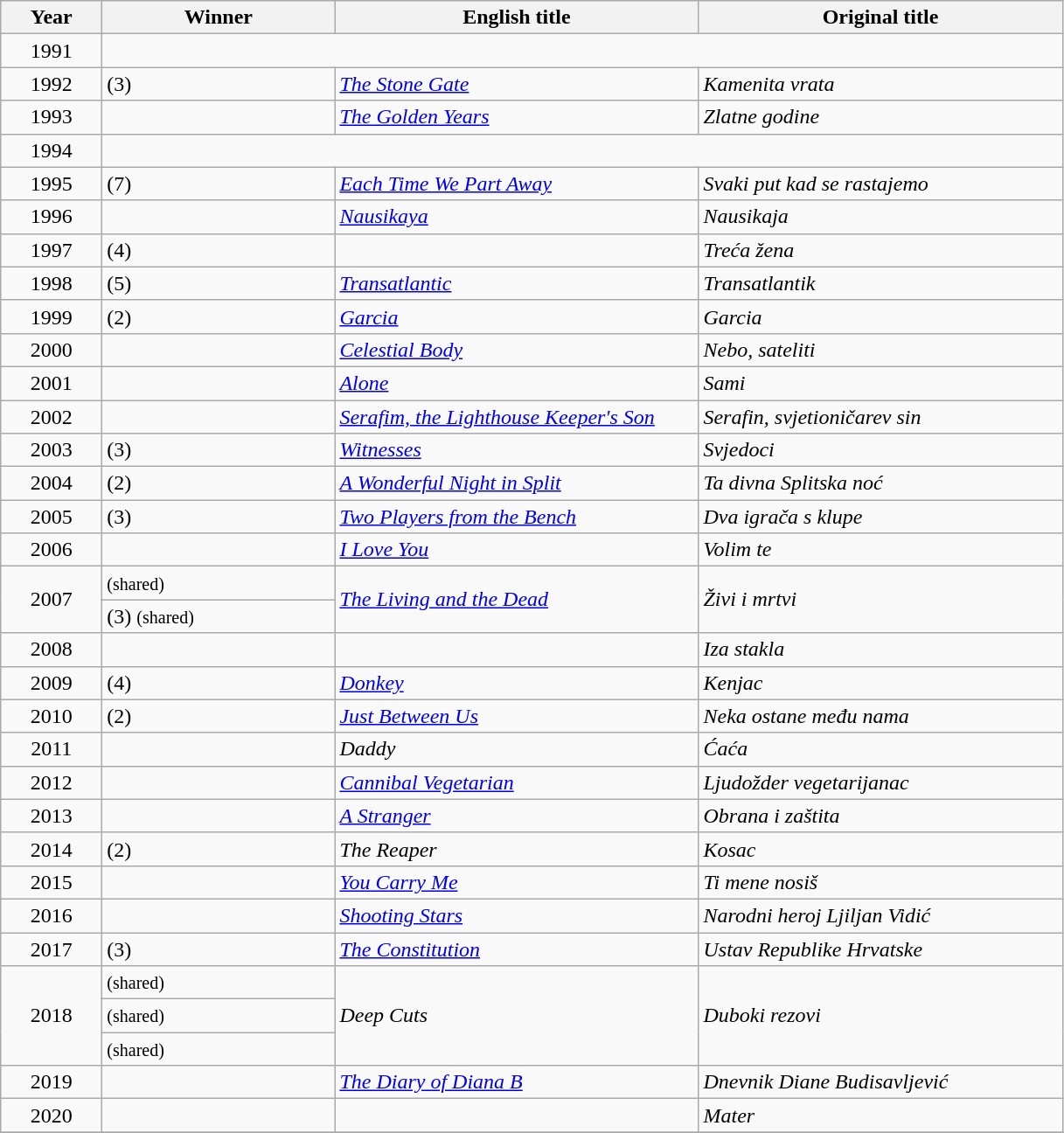<table class="wikitable sortable">
<tr>
<th width="70"><strong>Year</strong></th>
<th width="170"><strong>Winner</strong></th>
<th width="270"><strong>English title</strong></th>
<th width="270"><strong>Original title</strong></th>
</tr>
<tr>
<td style="text-align:center;">1991</td>
<td colspan="3"></td>
</tr>
<tr>
<td style="text-align:center;">1992</td>
<td> (3)</td>
<td><em><a href='#'>The Stone Gate</a></em></td>
<td><em>Kamenita vrata</em></td>
</tr>
<tr>
<td style="text-align:center;">1993</td>
<td></td>
<td><em><a href='#'>The Golden Years</a></em></td>
<td><em>Zlatne godine</em></td>
</tr>
<tr>
<td style="text-align:center;">1994</td>
<td colspan="3"></td>
</tr>
<tr>
<td style="text-align:center;">1995</td>
<td> (7)</td>
<td><em><a href='#'>Each Time We Part Away</a></em></td>
<td><em>Svaki put kad se rastajemo</em></td>
</tr>
<tr>
<td style="text-align:center;">1996</td>
<td></td>
<td><em><a href='#'>Nausikaya</a></em></td>
<td><em>Nausikaja</em></td>
</tr>
<tr>
<td style="text-align:center;">1997</td>
<td> (4)</td>
<td></td>
<td><em>Treća žena</em></td>
</tr>
<tr>
<td style="text-align:center;">1998</td>
<td> (5)</td>
<td><em><a href='#'>Transatlantic</a></em></td>
<td><em>Transatlantik</em></td>
</tr>
<tr>
<td style="text-align:center;">1999</td>
<td> (2)</td>
<td><em><a href='#'>Garcia</a></em></td>
<td><em>Garcia</em></td>
</tr>
<tr>
<td style="text-align:center;">2000</td>
<td></td>
<td><em><a href='#'>Celestial Body</a></em></td>
<td><em>Nebo, sateliti</em></td>
</tr>
<tr>
<td style="text-align:center;">2001</td>
<td></td>
<td><em><a href='#'>Alone</a></em></td>
<td><em>Sami</em></td>
</tr>
<tr>
<td style="text-align:center;">2002</td>
<td></td>
<td><em><a href='#'>Serafim, the Lighthouse Keeper's Son</a></em></td>
<td><em>Serafin, svjetioničarev sin</em></td>
</tr>
<tr>
<td style="text-align:center;">2003</td>
<td> (3)</td>
<td><em><a href='#'>Witnesses</a></em></td>
<td><em>Svjedoci</em></td>
</tr>
<tr>
<td style="text-align:center;">2004</td>
<td> (2)</td>
<td><em><a href='#'>A Wonderful Night in Split</a></em></td>
<td><em>Ta divna Splitska noć</em></td>
</tr>
<tr>
<td style="text-align:center;">2005</td>
<td> (3)</td>
<td><em><a href='#'>Two Players from the Bench</a></em></td>
<td><em>Dva igrača s klupe</em></td>
</tr>
<tr>
<td style="text-align:center;">2006</td>
<td></td>
<td><em><a href='#'>I Love You</a></em></td>
<td><em>Volim te</em></td>
</tr>
<tr>
<td style="text-align:center;" rowspan=2>2007</td>
<td> <small>(shared)</small></td>
<td rowspan=2><em><a href='#'>The Living and the Dead</a></em></td>
<td rowspan=2><em>Živi i mrtvi</em></td>
</tr>
<tr>
<td> (3) <small>(shared)</small></td>
</tr>
<tr>
<td style="text-align:center;">2008</td>
<td></td>
<td></td>
<td><em>Iza stakla</em></td>
</tr>
<tr>
<td style="text-align:center;">2009</td>
<td> (4)</td>
<td><em><a href='#'>Donkey</a></em></td>
<td><em>Kenjac</em></td>
</tr>
<tr>
<td style="text-align:center;">2010</td>
<td> (2)</td>
<td><em><a href='#'>Just Between Us</a></em></td>
<td><em>Neka ostane među nama</em></td>
</tr>
<tr>
<td style="text-align:center;">2011</td>
<td></td>
<td><em>Daddy</em></td>
<td><em>Ćaća</em></td>
</tr>
<tr>
<td style="text-align:center;">2012</td>
<td></td>
<td><em><a href='#'>Cannibal Vegetarian</a></em></td>
<td><em>Ljudožder vegetarijanac</em></td>
</tr>
<tr>
<td style="text-align:center;">2013</td>
<td></td>
<td><em><a href='#'>A Stranger</a></em></td>
<td><em>Obrana i zaštita</em></td>
</tr>
<tr>
<td style="text-align:center;">2014</td>
<td> (2)</td>
<td><em>The Reaper</em></td>
<td><em>Kosac</em></td>
</tr>
<tr>
<td style="text-align:center;">2015</td>
<td></td>
<td><em><a href='#'>You Carry Me</a></em></td>
<td><em>Ti mene nosiš</em></td>
</tr>
<tr>
<td style="text-align:center;">2016</td>
<td></td>
<td><em><a href='#'>Shooting Stars</a></em></td>
<td><em>Narodni heroj Ljiljan Vidić</em></td>
</tr>
<tr>
<td style="text-align:center;">2017</td>
<td> (3)</td>
<td><em><a href='#'>The Constitution</a></em></td>
<td><em>Ustav Republike Hrvatske</em></td>
</tr>
<tr>
<td style="text-align:center;" rowspan=3>2018</td>
<td> <small>(shared)</small></td>
<td rowspan=3><em>Deep Cuts</em></td>
<td rowspan=3><em>Duboki rezovi</em></td>
</tr>
<tr>
<td> <small>(shared)</small></td>
</tr>
<tr>
<td> <small>(shared)</small></td>
</tr>
<tr>
<td style="text-align:center;">2019</td>
<td></td>
<td><em><a href='#'>The Diary of Diana B</a></em></td>
<td><em>Dnevnik Diane Budisavljević</em></td>
</tr>
<tr>
<td style="text-align:center;">2020</td>
<td></td>
<td></td>
<td><em>Mater</em></td>
</tr>
<tr>
</tr>
</table>
